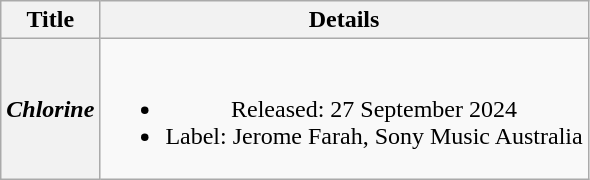<table class="wikitable plainrowheaders" style="text-align:center;" border="1">
<tr>
<th>Title</th>
<th>Details</th>
</tr>
<tr>
<th scope="row"><em>Chlorine</em></th>
<td><br><ul><li>Released: 27 September 2024</li><li>Label: Jerome Farah, Sony Music Australia</li></ul></td>
</tr>
</table>
